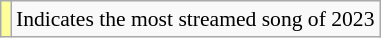<table class="wikitable" style="font-size:90%;">
<tr>
<td style="background-color:#FFFF99"></td>
<td>Indicates the most streamed song of 2023</td>
</tr>
</table>
